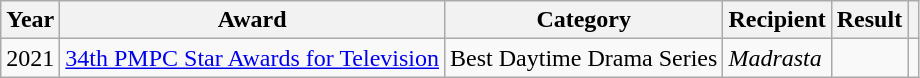<table class="wikitable">
<tr>
<th>Year</th>
<th>Award</th>
<th>Category</th>
<th>Recipient</th>
<th>Result</th>
<th></th>
</tr>
<tr>
<td>2021</td>
<td><a href='#'>34th PMPC Star Awards for Television</a></td>
<td>Best Daytime Drama Series</td>
<td><em>Madrasta</em></td>
<td></td>
<td></td>
</tr>
</table>
